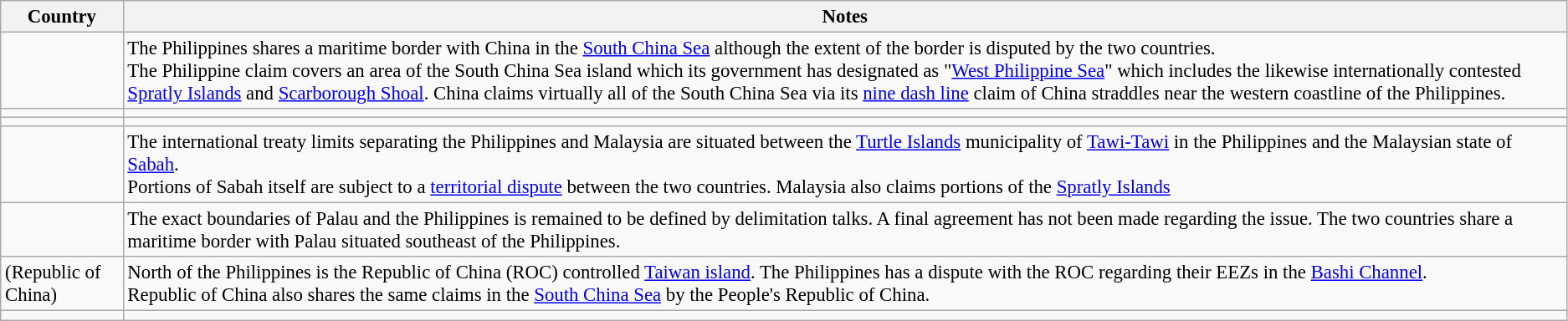<table class="wikitable" style="text-align: left; font-size:95%;">
<tr>
<th>Country</th>
<th>Notes</th>
</tr>
<tr>
<td></td>
<td>The Philippines shares a maritime border with China in the <a href='#'>South China Sea</a> although the extent of the border is disputed by the two countries.<br>The Philippine claim covers an area of the South China Sea island which its government has designated as "<a href='#'>West Philippine Sea</a>" which includes the likewise internationally contested <a href='#'>Spratly Islands</a> and <a href='#'>Scarborough Shoal</a>. China claims virtually all of the South China Sea via its <a href='#'>nine dash line</a> claim of China straddles near the western coastline of the Philippines.</td>
</tr>
<tr>
<td></td>
<td></td>
</tr>
<tr>
<td></td>
<td></td>
</tr>
<tr>
<td></td>
<td> The international treaty limits separating the Philippines and Malaysia are situated between the <a href='#'>Turtle Islands</a> municipality of <a href='#'>Tawi-Tawi</a> in the Philippines and the Malaysian state of <a href='#'>Sabah</a>.<br>Portions of Sabah itself are subject to a <a href='#'>territorial dispute</a> between the two countries. Malaysia also claims portions of the <a href='#'>Spratly Islands</a></td>
</tr>
<tr>
<td></td>
<td>The exact boundaries of Palau and the Philippines is remained to be defined by delimitation talks. A final agreement has not been made regarding the issue. The two countries share a maritime border with Palau situated southeast of the Philippines.</td>
</tr>
<tr>
<td> (Republic of China)</td>
<td>North of the Philippines is the Republic of China (ROC) controlled <a href='#'>Taiwan island</a>. The Philippines has a dispute with the ROC regarding their EEZs in the <a href='#'>Bashi Channel</a>.<br>Republic of China also shares the same claims in the <a href='#'>South China Sea</a> by the People's Republic of China.</td>
</tr>
<tr>
<td></td>
<td></td>
</tr>
</table>
